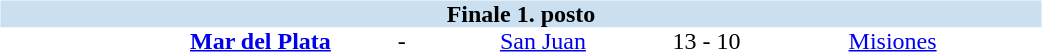<table table width=700>
<tr>
<td width=700 valign="top"><br><table border=0 cellspacing=0 cellpadding=0 style="font-size: 100%; border-collapse: collapse;" width=100%>
<tr bgcolor="#CADFF0">
<td style="font-size:100%"; align="center" colspan="6"><strong>Finale 1. posto</strong></td>
</tr>
<tr align=center bgcolor=#FFFFFF>
<td width=90></td>
<td width=170><strong><a href='#'>Mar del Plata</a></strong></td>
<td width=20>-</td>
<td width=170><a href='#'>San Juan</a></td>
<td width=50>13 - 10</td>
<td width=200><a href='#'>Misiones</a></td>
</tr>
</table>
</td>
</tr>
</table>
